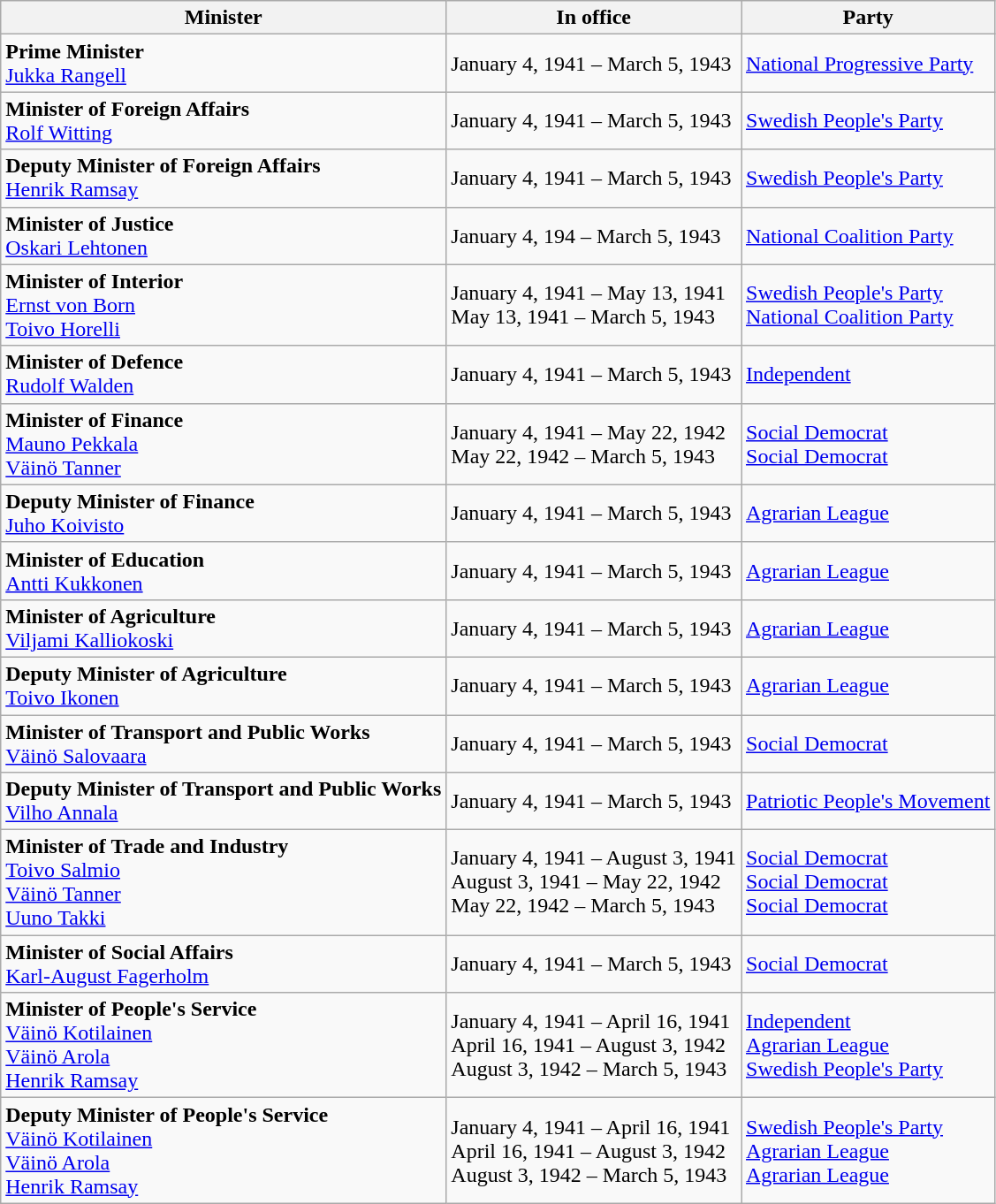<table class="wikitable">
<tr>
<th>Minister</th>
<th>In office</th>
<th>Party</th>
</tr>
<tr>
<td><strong>Prime Minister</strong><br><a href='#'>Jukka Rangell</a></td>
<td>January 4, 1941 – March 5, 1943</td>
<td><a href='#'>National Progressive Party</a></td>
</tr>
<tr>
<td><strong>Minister of Foreign Affairs</strong><br><a href='#'>Rolf Witting</a></td>
<td>January 4, 1941 – March 5, 1943</td>
<td><a href='#'>Swedish People's Party</a></td>
</tr>
<tr>
<td><strong>Deputy Minister of Foreign Affairs</strong><br><a href='#'>Henrik Ramsay</a></td>
<td>January 4, 1941 – March 5, 1943</td>
<td><a href='#'>Swedish People's Party</a></td>
</tr>
<tr>
<td><strong>Minister of Justice</strong><br><a href='#'>Oskari Lehtonen</a></td>
<td>January 4, 194 – March 5, 1943</td>
<td><a href='#'>National Coalition Party</a></td>
</tr>
<tr>
<td><strong>Minister of Interior</strong><br><a href='#'>Ernst von Born</a>  <br><a href='#'>Toivo Horelli</a></td>
<td>January 4, 1941 – May 13, 1941<br>May 13, 1941 – March 5, 1943</td>
<td><a href='#'>Swedish People's Party</a><br><a href='#'>National Coalition Party</a></td>
</tr>
<tr>
<td><strong>Minister of Defence</strong><br><a href='#'>Rudolf Walden</a></td>
<td>January 4, 1941 – March 5, 1943</td>
<td><a href='#'>Independent</a></td>
</tr>
<tr>
<td><strong>Minister of Finance</strong><br><a href='#'>Mauno Pekkala</a>  <br><a href='#'>Väinö Tanner</a></td>
<td>January 4, 1941 – May 22, 1942  <br>May 22, 1942 – March 5, 1943</td>
<td><a href='#'>Social Democrat</a><br><a href='#'>Social Democrat</a></td>
</tr>
<tr>
<td><strong>Deputy Minister of Finance</strong><br><a href='#'>Juho Koivisto</a></td>
<td>January 4, 1941 – March 5, 1943</td>
<td><a href='#'>Agrarian League</a></td>
</tr>
<tr>
<td><strong>Minister of Education</strong><br><a href='#'>Antti Kukkonen</a></td>
<td>January 4, 1941 – March 5, 1943</td>
<td><a href='#'>Agrarian League</a></td>
</tr>
<tr>
<td><strong>Minister of Agriculture</strong><br><a href='#'>Viljami Kalliokoski</a></td>
<td>January 4, 1941 – March 5, 1943</td>
<td><a href='#'>Agrarian League</a></td>
</tr>
<tr>
<td><strong>Deputy Minister of Agriculture</strong><br><a href='#'>Toivo Ikonen</a></td>
<td>January 4, 1941 – March 5, 1943</td>
<td><a href='#'>Agrarian League</a></td>
</tr>
<tr>
<td><strong>Minister of Transport and Public Works</strong><br><a href='#'>Väinö Salovaara</a></td>
<td>January 4, 1941 – March 5, 1943</td>
<td><a href='#'>Social Democrat</a></td>
</tr>
<tr>
<td><strong>Deputy Minister of Transport and Public Works</strong><br><a href='#'>Vilho Annala</a></td>
<td>January 4, 1941 – March 5, 1943</td>
<td><a href='#'>Patriotic People's Movement</a></td>
</tr>
<tr>
<td><strong>Minister of Trade and Industry</strong><br><a href='#'>Toivo Salmio</a> <br><a href='#'>Väinö Tanner</a> <br><a href='#'>Uuno Takki</a></td>
<td>January 4, 1941 – August 3, 1941<br>August 3, 1941 – May 22, 1942<br>May 22, 1942 – March 5, 1943</td>
<td><a href='#'>Social Democrat</a> <br><a href='#'>Social Democrat</a> <br><a href='#'>Social Democrat</a></td>
</tr>
<tr>
<td><strong>Minister of Social Affairs</strong><br><a href='#'>Karl-August Fagerholm</a></td>
<td>January 4, 1941 – March 5, 1943</td>
<td><a href='#'>Social Democrat</a></td>
</tr>
<tr>
<td><strong>Minister of People's Service</strong><br><a href='#'>Väinö Kotilainen</a> <br><a href='#'>Väinö Arola</a> <br><a href='#'>Henrik Ramsay</a></td>
<td>January 4, 1941 – April 16, 1941 <br>April 16, 1941 – August 3, 1942 <br>August 3, 1942 – March 5, 1943</td>
<td><a href='#'>Independent</a><br><a href='#'>Agrarian League</a><br><a href='#'>Swedish People's Party</a></td>
</tr>
<tr>
<td><strong>Deputy Minister of People's Service</strong><br><a href='#'>Väinö Kotilainen</a> <br><a href='#'>Väinö Arola</a> <br><a href='#'>Henrik Ramsay</a></td>
<td>January 4, 1941 – April 16, 1941 <br>April 16, 1941 – August 3, 1942 <br>August 3, 1942 – March 5, 1943</td>
<td><a href='#'>Swedish People's Party</a><br><a href='#'>Agrarian League</a><br><a href='#'>Agrarian League</a></td>
</tr>
</table>
